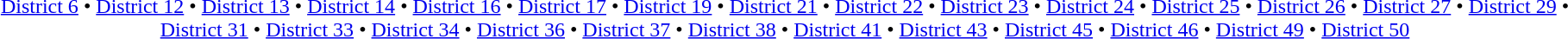<table id=toc class=toc summary=Contents>
<tr>
<td align=center><br><a href='#'>District 6</a> • <a href='#'>District 12</a> • <a href='#'>District 13</a> • <a href='#'>District 14</a> • <a href='#'>District 16</a> • <a href='#'>District 17</a> • <a href='#'>District 19</a> • <a href='#'>District 21</a> • <a href='#'>District 22</a> • <a href='#'>District 23</a> • <a href='#'>District 24</a> • <a href='#'>District 25</a> • <a href='#'>District 26</a> • <a href='#'>District 27</a> • <a href='#'>District 29</a> • <a href='#'>District 31</a> • <a href='#'>District 33</a> • <a href='#'>District 34</a> • <a href='#'>District 36</a> • <a href='#'>District 37</a> • <a href='#'>District 38</a> • <a href='#'>District 41</a> • <a href='#'>District 43</a> • <a href='#'>District 45</a> • <a href='#'>District 46</a> • <a href='#'>District 49</a> • <a href='#'>District 50</a></td>
</tr>
</table>
